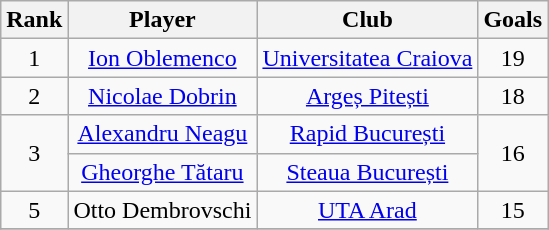<table class="wikitable sortable" style="text-align:center">
<tr>
<th>Rank</th>
<th>Player</th>
<th>Club</th>
<th>Goals</th>
</tr>
<tr>
<td rowspan=1 align=center>1</td>
<td><a href='#'>Ion Oblemenco</a></td>
<td><a href='#'>Universitatea Craiova</a></td>
<td rowspan=1 align=center>19</td>
</tr>
<tr>
<td rowspan=1 align=center>2</td>
<td><a href='#'>Nicolae Dobrin</a></td>
<td><a href='#'>Argeș Pitești</a></td>
<td rowspan=1 align=center>18</td>
</tr>
<tr>
<td rowspan=2 align=center>3</td>
<td><a href='#'>Alexandru Neagu</a></td>
<td><a href='#'>Rapid București</a></td>
<td rowspan=2 align=center>16</td>
</tr>
<tr>
<td><a href='#'>Gheorghe Tătaru</a></td>
<td><a href='#'>Steaua București</a></td>
</tr>
<tr>
<td rowspan=1 align=center>5</td>
<td>Otto Dembrovschi</td>
<td><a href='#'>UTA Arad</a></td>
<td rowspan=1 align=center>15</td>
</tr>
<tr>
</tr>
</table>
